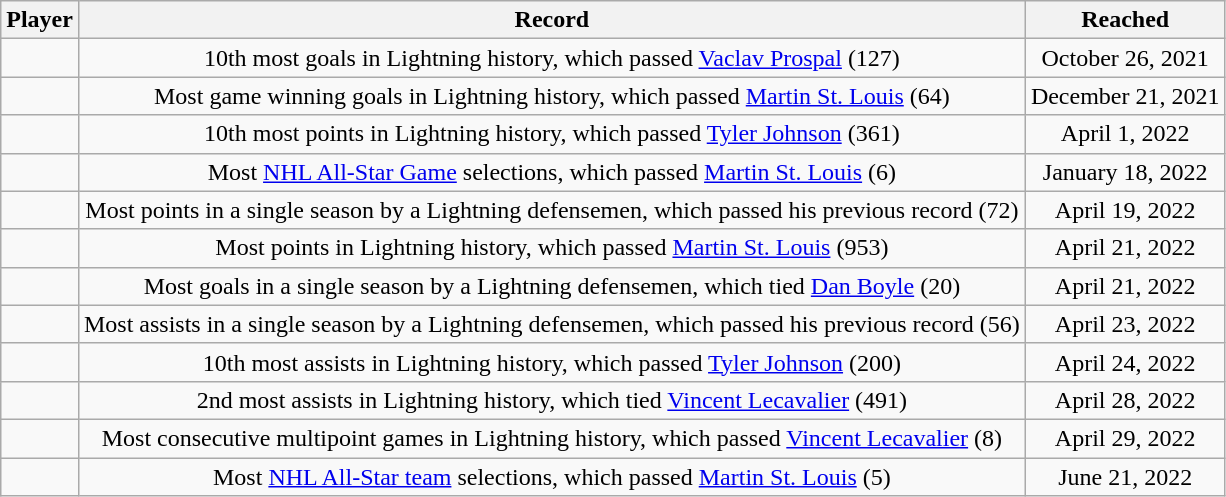<table class="wikitable sortable" style="text-align:center;">
<tr>
<th>Player</th>
<th>Record</th>
<th>Reached</th>
</tr>
<tr>
<td></td>
<td>10th most goals in Lightning history, which passed <a href='#'>Vaclav Prospal</a> (127)</td>
<td>October 26, 2021</td>
</tr>
<tr>
<td></td>
<td>Most game winning goals in Lightning history, which passed <a href='#'>Martin St. Louis</a> (64)</td>
<td>December 21, 2021</td>
</tr>
<tr>
<td></td>
<td>10th most points in Lightning history, which passed <a href='#'>Tyler Johnson</a> (361)</td>
<td>April 1, 2022</td>
</tr>
<tr>
<td></td>
<td>Most <a href='#'>NHL All-Star Game</a> selections, which passed <a href='#'>Martin St. Louis</a> (6)</td>
<td>January 18, 2022</td>
</tr>
<tr>
<td></td>
<td>Most points in a single season by a Lightning defensemen, which passed his previous record (72)</td>
<td>April 19, 2022</td>
</tr>
<tr>
<td></td>
<td>Most points in Lightning history, which passed <a href='#'>Martin St. Louis</a> (953)</td>
<td>April 21, 2022</td>
</tr>
<tr>
<td></td>
<td>Most goals in a single season by a Lightning defensemen, which tied <a href='#'>Dan Boyle</a> (20)</td>
<td>April 21, 2022</td>
</tr>
<tr>
<td></td>
<td>Most assists in a single season by a Lightning defensemen, which passed his previous record (56)</td>
<td>April 23, 2022</td>
</tr>
<tr>
<td></td>
<td>10th most assists in Lightning history, which passed <a href='#'>Tyler Johnson</a> (200)</td>
<td>April 24, 2022</td>
</tr>
<tr>
<td></td>
<td>2nd most assists in Lightning history, which tied <a href='#'>Vincent Lecavalier</a> (491)</td>
<td>April 28, 2022</td>
</tr>
<tr>
<td></td>
<td>Most consecutive multipoint games in Lightning history, which passed <a href='#'>Vincent Lecavalier</a> (8)</td>
<td>April 29, 2022</td>
</tr>
<tr>
<td></td>
<td>Most <a href='#'>NHL All-Star team</a> selections, which passed <a href='#'>Martin St. Louis</a> (5)</td>
<td>June 21, 2022</td>
</tr>
</table>
